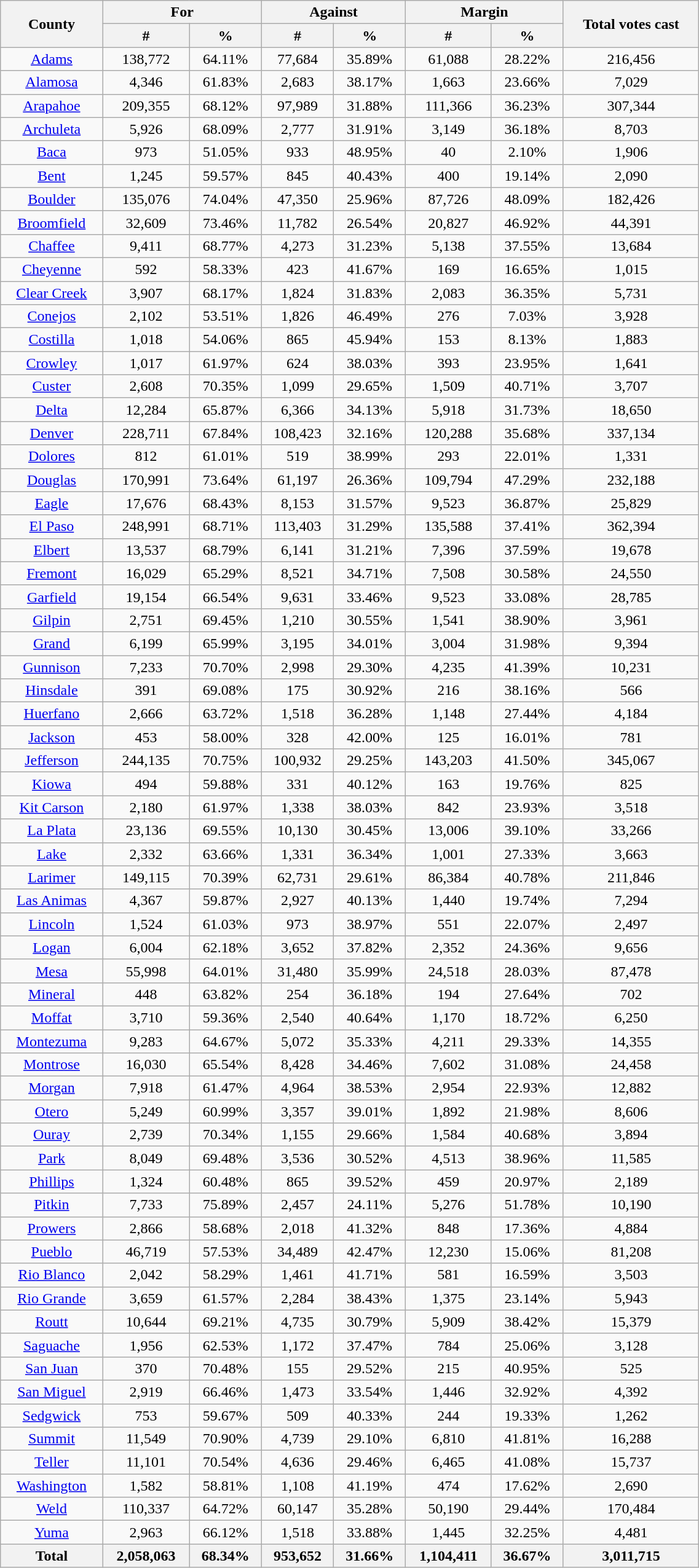<table width="60%"  class="wikitable sortable" style="text-align:center">
<tr>
<th style="text-align:center;" rowspan="2">County</th>
<th style="text-align:center;" colspan="2">For</th>
<th style="text-align:center;" colspan="2">Against</th>
<th style="text-align:center;" colspan="2">Margin</th>
<th style="text-align:center;" rowspan="2">Total votes cast</th>
</tr>
<tr>
<th style="text-align:center;" data-sort-type="number">#</th>
<th style="text-align:center;" data-sort-type="number">%</th>
<th style="text-align:center;" data-sort-type="number">#</th>
<th style="text-align:center;" data-sort-type="number">%</th>
<th style="text-align:center;" data-sort-type="number">#</th>
<th style="text-align:center;" data-sort-type="number">%</th>
</tr>
<tr style="text-align:center;">
<td><a href='#'>Adams</a></td>
<td>138,772</td>
<td>64.11%</td>
<td>77,684</td>
<td>35.89%</td>
<td>61,088</td>
<td>28.22%</td>
<td>216,456</td>
</tr>
<tr style="text-align:center;">
<td><a href='#'>Alamosa</a></td>
<td>4,346</td>
<td>61.83%</td>
<td>2,683</td>
<td>38.17%</td>
<td>1,663</td>
<td>23.66%</td>
<td>7,029</td>
</tr>
<tr style="text-align:center;">
<td><a href='#'>Arapahoe</a></td>
<td>209,355</td>
<td>68.12%</td>
<td>97,989</td>
<td>31.88%</td>
<td>111,366</td>
<td>36.23%</td>
<td>307,344</td>
</tr>
<tr style="text-align:center;">
<td><a href='#'>Archuleta</a></td>
<td>5,926</td>
<td>68.09%</td>
<td>2,777</td>
<td>31.91%</td>
<td>3,149</td>
<td>36.18%</td>
<td>8,703</td>
</tr>
<tr style="text-align:center;">
<td><a href='#'>Baca</a></td>
<td>973</td>
<td>51.05%</td>
<td>933</td>
<td>48.95%</td>
<td>40</td>
<td>2.10%</td>
<td>1,906</td>
</tr>
<tr style="text-align:center;">
<td><a href='#'>Bent</a></td>
<td>1,245</td>
<td>59.57%</td>
<td>845</td>
<td>40.43%</td>
<td>400</td>
<td>19.14%</td>
<td>2,090</td>
</tr>
<tr style="text-align:center;">
<td><a href='#'>Boulder</a></td>
<td>135,076</td>
<td>74.04%</td>
<td>47,350</td>
<td>25.96%</td>
<td>87,726</td>
<td>48.09%</td>
<td>182,426</td>
</tr>
<tr style="text-align:center;">
<td><a href='#'>Broomfield</a></td>
<td>32,609</td>
<td>73.46%</td>
<td>11,782</td>
<td>26.54%</td>
<td>20,827</td>
<td>46.92%</td>
<td>44,391</td>
</tr>
<tr style="text-align:center;">
<td><a href='#'>Chaffee</a></td>
<td>9,411</td>
<td>68.77%</td>
<td>4,273</td>
<td>31.23%</td>
<td>5,138</td>
<td>37.55%</td>
<td>13,684</td>
</tr>
<tr style="text-align:center;">
<td><a href='#'>Cheyenne</a></td>
<td>592</td>
<td>58.33%</td>
<td>423</td>
<td>41.67%</td>
<td>169</td>
<td>16.65%</td>
<td>1,015</td>
</tr>
<tr style="text-align:center;">
<td><a href='#'>Clear Creek</a></td>
<td>3,907</td>
<td>68.17%</td>
<td>1,824</td>
<td>31.83%</td>
<td>2,083</td>
<td>36.35%</td>
<td>5,731</td>
</tr>
<tr style="text-align:center;">
<td><a href='#'>Conejos</a></td>
<td>2,102</td>
<td>53.51%</td>
<td>1,826</td>
<td>46.49%</td>
<td>276</td>
<td>7.03%</td>
<td>3,928</td>
</tr>
<tr style="text-align:center;">
<td><a href='#'>Costilla</a></td>
<td>1,018</td>
<td>54.06%</td>
<td>865</td>
<td>45.94%</td>
<td>153</td>
<td>8.13%</td>
<td>1,883</td>
</tr>
<tr style="text-align:center;">
<td><a href='#'>Crowley</a></td>
<td>1,017</td>
<td>61.97%</td>
<td>624</td>
<td>38.03%</td>
<td>393</td>
<td>23.95%</td>
<td>1,641</td>
</tr>
<tr style="text-align:center;">
<td><a href='#'>Custer</a></td>
<td>2,608</td>
<td>70.35%</td>
<td>1,099</td>
<td>29.65%</td>
<td>1,509</td>
<td>40.71%</td>
<td>3,707</td>
</tr>
<tr style="text-align:center;">
<td><a href='#'>Delta</a></td>
<td>12,284</td>
<td>65.87%</td>
<td>6,366</td>
<td>34.13%</td>
<td>5,918</td>
<td>31.73%</td>
<td>18,650</td>
</tr>
<tr style="text-align:center;">
<td><a href='#'>Denver</a></td>
<td>228,711</td>
<td>67.84%</td>
<td>108,423</td>
<td>32.16%</td>
<td>120,288</td>
<td>35.68%</td>
<td>337,134</td>
</tr>
<tr style="text-align:center;">
<td><a href='#'>Dolores</a></td>
<td>812</td>
<td>61.01%</td>
<td>519</td>
<td>38.99%</td>
<td>293</td>
<td>22.01%</td>
<td>1,331</td>
</tr>
<tr style="text-align:center;">
<td><a href='#'>Douglas</a></td>
<td>170,991</td>
<td>73.64%</td>
<td>61,197</td>
<td>26.36%</td>
<td>109,794</td>
<td>47.29%</td>
<td>232,188</td>
</tr>
<tr style="text-align:center;">
<td><a href='#'>Eagle</a></td>
<td>17,676</td>
<td>68.43%</td>
<td>8,153</td>
<td>31.57%</td>
<td>9,523</td>
<td>36.87%</td>
<td>25,829</td>
</tr>
<tr style="text-align:center;">
<td><a href='#'>El Paso</a></td>
<td>248,991</td>
<td>68.71%</td>
<td>113,403</td>
<td>31.29%</td>
<td>135,588</td>
<td>37.41%</td>
<td>362,394</td>
</tr>
<tr style="text-align:center;">
<td><a href='#'>Elbert</a></td>
<td>13,537</td>
<td>68.79%</td>
<td>6,141</td>
<td>31.21%</td>
<td>7,396</td>
<td>37.59%</td>
<td>19,678</td>
</tr>
<tr style="text-align:center;">
<td><a href='#'>Fremont</a></td>
<td>16,029</td>
<td>65.29%</td>
<td>8,521</td>
<td>34.71%</td>
<td>7,508</td>
<td>30.58%</td>
<td>24,550</td>
</tr>
<tr style="text-align:center;">
<td><a href='#'>Garfield</a></td>
<td>19,154</td>
<td>66.54%</td>
<td>9,631</td>
<td>33.46%</td>
<td>9,523</td>
<td>33.08%</td>
<td>28,785</td>
</tr>
<tr style="text-align:center;">
<td><a href='#'>Gilpin</a></td>
<td>2,751</td>
<td>69.45%</td>
<td>1,210</td>
<td>30.55%</td>
<td>1,541</td>
<td>38.90%</td>
<td>3,961</td>
</tr>
<tr style="text-align:center;">
<td><a href='#'>Grand</a></td>
<td>6,199</td>
<td>65.99%</td>
<td>3,195</td>
<td>34.01%</td>
<td>3,004</td>
<td>31.98%</td>
<td>9,394</td>
</tr>
<tr style="text-align:center;">
<td><a href='#'>Gunnison</a></td>
<td>7,233</td>
<td>70.70%</td>
<td>2,998</td>
<td>29.30%</td>
<td>4,235</td>
<td>41.39%</td>
<td>10,231</td>
</tr>
<tr style="text-align:center;">
<td><a href='#'>Hinsdale</a></td>
<td>391</td>
<td>69.08%</td>
<td>175</td>
<td>30.92%</td>
<td>216</td>
<td>38.16%</td>
<td>566</td>
</tr>
<tr style="text-align:center;">
<td><a href='#'>Huerfano</a></td>
<td>2,666</td>
<td>63.72%</td>
<td>1,518</td>
<td>36.28%</td>
<td>1,148</td>
<td>27.44%</td>
<td>4,184</td>
</tr>
<tr style="text-align:center;">
<td><a href='#'>Jackson</a></td>
<td>453</td>
<td>58.00%</td>
<td>328</td>
<td>42.00%</td>
<td>125</td>
<td>16.01%</td>
<td>781</td>
</tr>
<tr style="text-align:center;">
<td><a href='#'>Jefferson</a></td>
<td>244,135</td>
<td>70.75%</td>
<td>100,932</td>
<td>29.25%</td>
<td>143,203</td>
<td>41.50%</td>
<td>345,067</td>
</tr>
<tr style="text-align:center;">
<td><a href='#'>Kiowa</a></td>
<td>494</td>
<td>59.88%</td>
<td>331</td>
<td>40.12%</td>
<td>163</td>
<td>19.76%</td>
<td>825</td>
</tr>
<tr style="text-align:center;">
<td><a href='#'>Kit Carson</a></td>
<td>2,180</td>
<td>61.97%</td>
<td>1,338</td>
<td>38.03%</td>
<td>842</td>
<td>23.93%</td>
<td>3,518</td>
</tr>
<tr style="text-align:center;">
<td><a href='#'>La Plata</a></td>
<td>23,136</td>
<td>69.55%</td>
<td>10,130</td>
<td>30.45%</td>
<td>13,006</td>
<td>39.10%</td>
<td>33,266</td>
</tr>
<tr style="text-align:center;">
<td><a href='#'>Lake</a></td>
<td>2,332</td>
<td>63.66%</td>
<td>1,331</td>
<td>36.34%</td>
<td>1,001</td>
<td>27.33%</td>
<td>3,663</td>
</tr>
<tr style="text-align:center;">
<td><a href='#'>Larimer</a></td>
<td>149,115</td>
<td>70.39%</td>
<td>62,731</td>
<td>29.61%</td>
<td>86,384</td>
<td>40.78%</td>
<td>211,846</td>
</tr>
<tr style="text-align:center;">
<td><a href='#'>Las Animas</a></td>
<td>4,367</td>
<td>59.87%</td>
<td>2,927</td>
<td>40.13%</td>
<td>1,440</td>
<td>19.74%</td>
<td>7,294</td>
</tr>
<tr style="text-align:center;">
<td><a href='#'>Lincoln</a></td>
<td>1,524</td>
<td>61.03%</td>
<td>973</td>
<td>38.97%</td>
<td>551</td>
<td>22.07%</td>
<td>2,497</td>
</tr>
<tr style="text-align:center;">
<td><a href='#'>Logan</a></td>
<td>6,004</td>
<td>62.18%</td>
<td>3,652</td>
<td>37.82%</td>
<td>2,352</td>
<td>24.36%</td>
<td>9,656</td>
</tr>
<tr style="text-align:center;">
<td><a href='#'>Mesa</a></td>
<td>55,998</td>
<td>64.01%</td>
<td>31,480</td>
<td>35.99%</td>
<td>24,518</td>
<td>28.03%</td>
<td>87,478</td>
</tr>
<tr style="text-align:center;">
<td><a href='#'>Mineral</a></td>
<td>448</td>
<td>63.82%</td>
<td>254</td>
<td>36.18%</td>
<td>194</td>
<td>27.64%</td>
<td>702</td>
</tr>
<tr style="text-align:center;">
<td><a href='#'>Moffat</a></td>
<td>3,710</td>
<td>59.36%</td>
<td>2,540</td>
<td>40.64%</td>
<td>1,170</td>
<td>18.72%</td>
<td>6,250</td>
</tr>
<tr style="text-align:center;">
<td><a href='#'>Montezuma</a></td>
<td>9,283</td>
<td>64.67%</td>
<td>5,072</td>
<td>35.33%</td>
<td>4,211</td>
<td>29.33%</td>
<td>14,355</td>
</tr>
<tr style="text-align:center;">
<td><a href='#'>Montrose</a></td>
<td>16,030</td>
<td>65.54%</td>
<td>8,428</td>
<td>34.46%</td>
<td>7,602</td>
<td>31.08%</td>
<td>24,458</td>
</tr>
<tr style="text-align:center;">
<td><a href='#'>Morgan</a></td>
<td>7,918</td>
<td>61.47%</td>
<td>4,964</td>
<td>38.53%</td>
<td>2,954</td>
<td>22.93%</td>
<td>12,882</td>
</tr>
<tr style="text-align:center;">
<td><a href='#'>Otero</a></td>
<td>5,249</td>
<td>60.99%</td>
<td>3,357</td>
<td>39.01%</td>
<td>1,892</td>
<td>21.98%</td>
<td>8,606</td>
</tr>
<tr style="text-align:center;">
<td><a href='#'>Ouray</a></td>
<td>2,739</td>
<td>70.34%</td>
<td>1,155</td>
<td>29.66%</td>
<td>1,584</td>
<td>40.68%</td>
<td>3,894</td>
</tr>
<tr style="text-align:center;">
<td><a href='#'>Park</a></td>
<td>8,049</td>
<td>69.48%</td>
<td>3,536</td>
<td>30.52%</td>
<td>4,513</td>
<td>38.96%</td>
<td>11,585</td>
</tr>
<tr style="text-align:center;">
<td><a href='#'>Phillips</a></td>
<td>1,324</td>
<td>60.48%</td>
<td>865</td>
<td>39.52%</td>
<td>459</td>
<td>20.97%</td>
<td>2,189</td>
</tr>
<tr style="text-align:center;">
<td><a href='#'>Pitkin</a></td>
<td>7,733</td>
<td>75.89%</td>
<td>2,457</td>
<td>24.11%</td>
<td>5,276</td>
<td>51.78%</td>
<td>10,190</td>
</tr>
<tr style="text-align:center;">
<td><a href='#'>Prowers</a></td>
<td>2,866</td>
<td>58.68%</td>
<td>2,018</td>
<td>41.32%</td>
<td>848</td>
<td>17.36%</td>
<td>4,884</td>
</tr>
<tr style="text-align:center;">
<td><a href='#'>Pueblo</a></td>
<td>46,719</td>
<td>57.53%</td>
<td>34,489</td>
<td>42.47%</td>
<td>12,230</td>
<td>15.06%</td>
<td>81,208</td>
</tr>
<tr style="text-align:center;">
<td><a href='#'>Rio Blanco</a></td>
<td>2,042</td>
<td>58.29%</td>
<td>1,461</td>
<td>41.71%</td>
<td>581</td>
<td>16.59%</td>
<td>3,503</td>
</tr>
<tr style="text-align:center;">
<td><a href='#'>Rio Grande</a></td>
<td>3,659</td>
<td>61.57%</td>
<td>2,284</td>
<td>38.43%</td>
<td>1,375</td>
<td>23.14%</td>
<td>5,943</td>
</tr>
<tr style="text-align:center;">
<td><a href='#'>Routt</a></td>
<td>10,644</td>
<td>69.21%</td>
<td>4,735</td>
<td>30.79%</td>
<td>5,909</td>
<td>38.42%</td>
<td>15,379</td>
</tr>
<tr style="text-align:center;">
<td><a href='#'>Saguache</a></td>
<td>1,956</td>
<td>62.53%</td>
<td>1,172</td>
<td>37.47%</td>
<td>784</td>
<td>25.06%</td>
<td>3,128</td>
</tr>
<tr style="text-align:center;">
<td><a href='#'>San Juan</a></td>
<td>370</td>
<td>70.48%</td>
<td>155</td>
<td>29.52%</td>
<td>215</td>
<td>40.95%</td>
<td>525</td>
</tr>
<tr style="text-align:center;">
<td><a href='#'>San Miguel</a></td>
<td>2,919</td>
<td>66.46%</td>
<td>1,473</td>
<td>33.54%</td>
<td>1,446</td>
<td>32.92%</td>
<td>4,392</td>
</tr>
<tr style="text-align:center;">
<td><a href='#'>Sedgwick</a></td>
<td>753</td>
<td>59.67%</td>
<td>509</td>
<td>40.33%</td>
<td>244</td>
<td>19.33%</td>
<td>1,262</td>
</tr>
<tr style="text-align:center;">
<td><a href='#'>Summit</a></td>
<td>11,549</td>
<td>70.90%</td>
<td>4,739</td>
<td>29.10%</td>
<td>6,810</td>
<td>41.81%</td>
<td>16,288</td>
</tr>
<tr style="text-align:center;">
<td><a href='#'>Teller</a></td>
<td>11,101</td>
<td>70.54%</td>
<td>4,636</td>
<td>29.46%</td>
<td>6,465</td>
<td>41.08%</td>
<td>15,737</td>
</tr>
<tr style="text-align:center;">
<td><a href='#'>Washington</a></td>
<td>1,582</td>
<td>58.81%</td>
<td>1,108</td>
<td>41.19%</td>
<td>474</td>
<td>17.62%</td>
<td>2,690</td>
</tr>
<tr style="text-align:center;">
<td><a href='#'>Weld</a></td>
<td>110,337</td>
<td>64.72%</td>
<td>60,147</td>
<td>35.28%</td>
<td>50,190</td>
<td>29.44%</td>
<td>170,484</td>
</tr>
<tr style="text-align:center;">
<td><a href='#'>Yuma</a></td>
<td>2,963</td>
<td>66.12%</td>
<td>1,518</td>
<td>33.88%</td>
<td>1,445</td>
<td>32.25%</td>
<td>4,481</td>
</tr>
<tr>
<th>Total</th>
<th>2,058,063</th>
<th>68.34%</th>
<th>953,652</th>
<th>31.66%</th>
<th>1,104,411</th>
<th>36.67%</th>
<th>3,011,715</th>
</tr>
</table>
